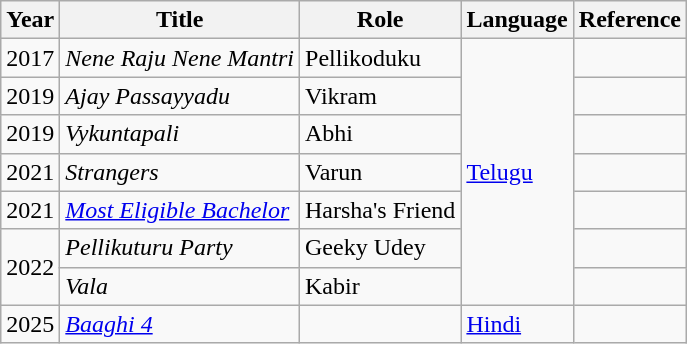<table class="wikitable">
<tr>
<th>Year</th>
<th>Title</th>
<th>Role</th>
<th>Language</th>
<th>Reference</th>
</tr>
<tr>
<td>2017</td>
<td><em>Nene Raju Nene Mantri</em></td>
<td>Pellikoduku</td>
<td rowspan="7"><a href='#'>Telugu</a></td>
<td></td>
</tr>
<tr>
<td>2019</td>
<td><em>Ajay Passayyadu</em></td>
<td>Vikram</td>
<td></td>
</tr>
<tr>
<td>2019</td>
<td><em>Vykuntapali</em></td>
<td>Abhi</td>
<td></td>
</tr>
<tr>
<td>2021</td>
<td><em>Strangers</em></td>
<td>Varun</td>
<td></td>
</tr>
<tr>
<td>2021</td>
<td><em><a href='#'>Most Eligible Bachelor</a></em></td>
<td>Harsha's Friend</td>
<td></td>
</tr>
<tr>
<td rowspan=2>2022</td>
<td><em>Pellikuturu Party</em></td>
<td>Geeky Udey</td>
<td></td>
</tr>
<tr>
<td><em>Vala</em></td>
<td>Kabir</td>
<td></td>
</tr>
<tr>
<td>2025</td>
<td><em><a href='#'>Baaghi 4</a></em></td>
<td></td>
<td><a href='#'>Hindi</a></td>
<td></td>
</tr>
</table>
